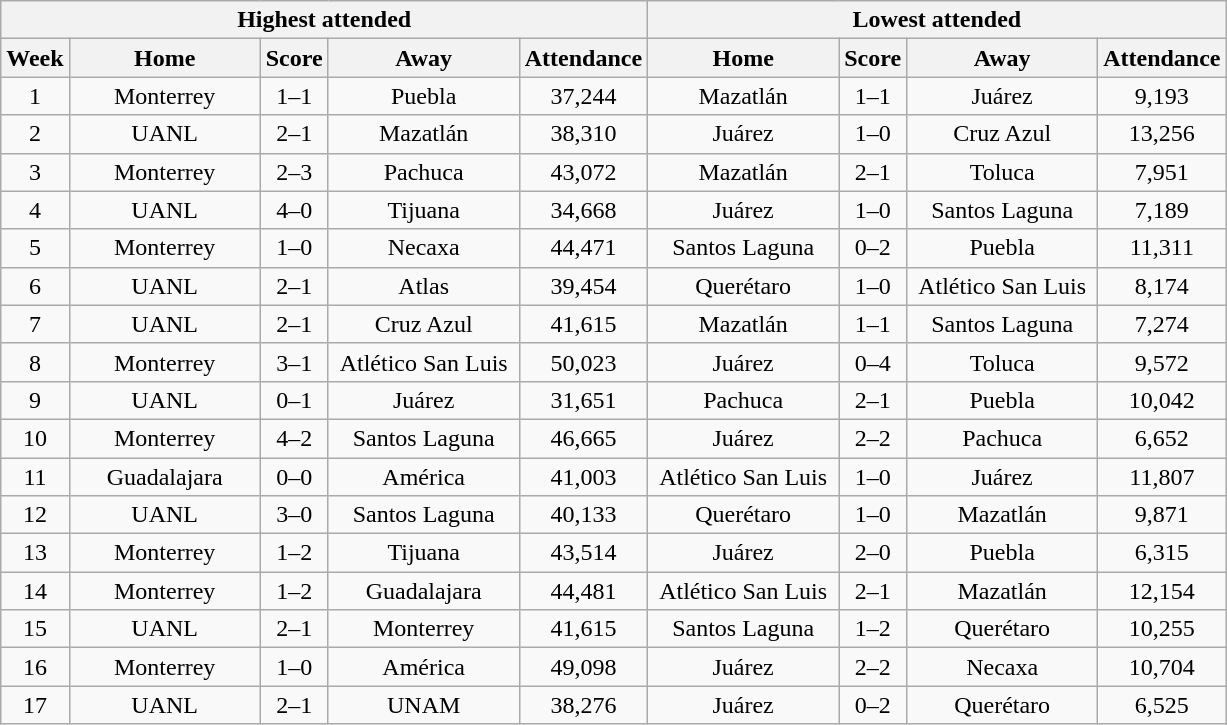<table class="wikitable" style="text-align:center">
<tr>
<th colspan=5>Highest attended</th>
<th colspan=4>Lowest attended</th>
</tr>
<tr>
<th>Week</th>
<th class="unsortable" width=120>Home</th>
<th>Score</th>
<th class="unsortable" width=120>Away</th>
<th>Attendance</th>
<th class="unsortable" width=120>Home</th>
<th>Score</th>
<th class="unsortable" width=120>Away</th>
<th>Attendance</th>
</tr>
<tr>
<td>1</td>
<td>Monterrey</td>
<td>1–1</td>
<td>Puebla</td>
<td>37,244</td>
<td>Mazatlán</td>
<td>1–1</td>
<td>Juárez</td>
<td>9,193</td>
</tr>
<tr>
<td>2</td>
<td>UANL</td>
<td>2–1</td>
<td>Mazatlán</td>
<td>38,310</td>
<td>Juárez</td>
<td>1–0</td>
<td>Cruz Azul</td>
<td>13,256</td>
</tr>
<tr>
<td>3</td>
<td>Monterrey</td>
<td>2–3</td>
<td>Pachuca</td>
<td>43,072</td>
<td>Mazatlán</td>
<td>2–1</td>
<td>Toluca</td>
<td>7,951</td>
</tr>
<tr>
<td>4</td>
<td>UANL</td>
<td>4–0</td>
<td>Tijuana</td>
<td>34,668</td>
<td>Juárez</td>
<td>1–0</td>
<td>Santos Laguna</td>
<td>7,189</td>
</tr>
<tr>
<td>5</td>
<td>Monterrey</td>
<td>1–0</td>
<td>Necaxa</td>
<td>44,471</td>
<td>Santos Laguna</td>
<td>0–2</td>
<td>Puebla</td>
<td>11,311</td>
</tr>
<tr>
<td>6</td>
<td>UANL</td>
<td>2–1</td>
<td>Atlas</td>
<td>39,454</td>
<td>Querétaro</td>
<td>1–0</td>
<td>Atlético San Luis</td>
<td>8,174</td>
</tr>
<tr>
<td>7</td>
<td>UANL</td>
<td>2–1</td>
<td>Cruz Azul</td>
<td>41,615</td>
<td>Mazatlán</td>
<td>1–1</td>
<td>Santos Laguna</td>
<td>7,274</td>
</tr>
<tr>
<td>8</td>
<td>Monterrey</td>
<td>3–1</td>
<td>Atlético San Luis</td>
<td>50,023</td>
<td>Juárez</td>
<td>0–4</td>
<td>Toluca</td>
<td>9,572</td>
</tr>
<tr>
<td>9</td>
<td>UANL</td>
<td>0–1</td>
<td>Juárez</td>
<td>31,651</td>
<td>Pachuca</td>
<td>2–1</td>
<td>Puebla</td>
<td>10,042</td>
</tr>
<tr>
<td>10</td>
<td>Monterrey</td>
<td>4–2</td>
<td>Santos Laguna</td>
<td>46,665</td>
<td>Juárez</td>
<td>2–2</td>
<td>Pachuca</td>
<td>6,652</td>
</tr>
<tr>
<td>11</td>
<td>Guadalajara</td>
<td>0–0</td>
<td>América</td>
<td>41,003</td>
<td>Atlético San Luis</td>
<td>1–0</td>
<td>Juárez</td>
<td>11,807</td>
</tr>
<tr>
<td>12</td>
<td>UANL</td>
<td>3–0</td>
<td>Santos Laguna</td>
<td>40,133</td>
<td>Querétaro</td>
<td>1–0</td>
<td>Mazatlán</td>
<td>9,871</td>
</tr>
<tr>
<td>13</td>
<td>Monterrey</td>
<td>1–2</td>
<td>Tijuana</td>
<td>43,514</td>
<td>Juárez</td>
<td>2–0</td>
<td>Puebla</td>
<td>6,315</td>
</tr>
<tr>
<td>14</td>
<td>Monterrey</td>
<td>1–2</td>
<td>Guadalajara</td>
<td>44,481</td>
<td>Atlético San Luis</td>
<td>2–1</td>
<td>Mazatlán</td>
<td>12,154</td>
</tr>
<tr>
<td>15</td>
<td>UANL</td>
<td>2–1</td>
<td>Monterrey</td>
<td>41,615</td>
<td>Santos Laguna</td>
<td>1–2</td>
<td>Querétaro</td>
<td>10,255</td>
</tr>
<tr>
<td>16</td>
<td>Monterrey</td>
<td>1–0</td>
<td>América</td>
<td>49,098</td>
<td>Juárez</td>
<td>2–2</td>
<td>Necaxa</td>
<td>10,704</td>
</tr>
<tr>
<td>17</td>
<td>UANL</td>
<td>2–1</td>
<td>UNAM</td>
<td>38,276</td>
<td>Juárez</td>
<td>0–2</td>
<td>Querétaro</td>
<td>6,525</td>
</tr>
</table>
